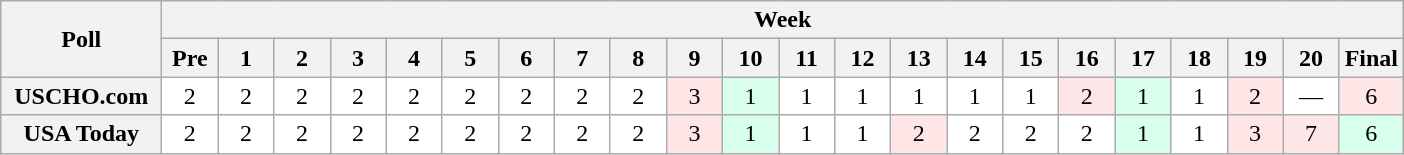<table class="wikitable" style="white-space:nowrap;">
<tr>
<th scope="col" width="100" rowspan="2">Poll</th>
<th colspan="22">Week</th>
</tr>
<tr>
<th scope="col" width="30">Pre</th>
<th scope="col" width="30">1</th>
<th scope="col" width="30">2</th>
<th scope="col" width="30">3</th>
<th scope="col" width="30">4</th>
<th scope="col" width="30">5</th>
<th scope="col" width="30">6</th>
<th scope="col" width="30">7</th>
<th scope="col" width="30">8</th>
<th scope="col" width="30">9</th>
<th scope="col" width="30">10</th>
<th scope="col" width="30">11</th>
<th scope="col" width="30">12</th>
<th scope="col" width="30">13</th>
<th scope="col" width="30">14</th>
<th scope="col" width="30">15</th>
<th scope="col" width="30">16</th>
<th scope="col" width="30">17</th>
<th scope="col" width="30">18</th>
<th scope="col" width="30">19</th>
<th scope="col" width="30">20</th>
<th scope="col" width="30">Final</th>
</tr>
<tr style="text-align:center;">
<th>USCHO.com</th>
<td bgcolor=FFFFFF>2</td>
<td bgcolor=FFFFFF>2</td>
<td bgcolor=FFFFFF>2</td>
<td bgcolor=FFFFFF>2</td>
<td bgcolor=FFFFFF>2</td>
<td bgcolor=FFFFFF>2</td>
<td bgcolor=FFFFFF>2</td>
<td bgcolor=FFFFFF>2</td>
<td bgcolor=FFFFFF>2</td>
<td bgcolor=FFE6E6>3</td>
<td bgcolor=D8FFEB>1</td>
<td bgcolor=FFFFFF>1</td>
<td bgcolor=FFFFFF>1</td>
<td bgcolor=FFFFFF>1</td>
<td bgcolor=FFFFFF>1</td>
<td bgcolor=FFFFFF>1</td>
<td bgcolor=FFE6E6>2</td>
<td bgcolor=D8FFEB>1</td>
<td bgcolor=FFFFFF>1</td>
<td bgcolor=FFE6E6>2</td>
<td bgcolor=FFFFFF>—</td>
<td bgcolor=FFE6E6>6</td>
</tr>
<tr style="text-align:center;">
<th>USA Today</th>
<td bgcolor=FFFFFF>2</td>
<td bgcolor=FFFFFF>2</td>
<td bgcolor=FFFFFF>2</td>
<td bgcolor=FFFFFF>2</td>
<td bgcolor=FFFFFF>2</td>
<td bgcolor=FFFFFF>2</td>
<td bgcolor=FFFFFF>2</td>
<td bgcolor=FFFFFF>2</td>
<td bgcolor=FFFFFF>2</td>
<td bgcolor=FFE6E6>3</td>
<td bgcolor=D8FFEB>1</td>
<td bgcolor=FFFFFF>1</td>
<td bgcolor=FFFFFF>1</td>
<td bgcolor=FFE6E6>2</td>
<td bgcolor=FFFFFF>2</td>
<td bgcolor=FFFFFF>2</td>
<td bgcolor=FFFFFF>2</td>
<td bgcolor=D8FFEB>1</td>
<td bgcolor=FFFFFF>1</td>
<td bgcolor=FFE6E6>3</td>
<td bgcolor=FFE6E6>7</td>
<td bgcolor=D8FFEB>6</td>
</tr>
</table>
